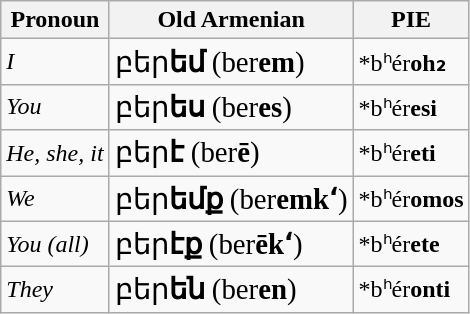<table class="wikitable sortable">
<tr>
<th>Pronoun</th>
<th>Old Armenian</th>
<th>PIE</th>
</tr>
<tr>
<td><em>I</em></td>
<td><big>բեր<strong>եմ</strong> (ber<strong>em</strong>)</big></td>
<td>*bʰér<strong>oh₂</strong></td>
</tr>
<tr>
<td><em>You</em></td>
<td><big>բեր<strong>ես</strong> (ber<strong>es</strong>)</big></td>
<td>*bʰér<strong>esi</strong></td>
</tr>
<tr>
<td><em>He, she, it</em></td>
<td><big>բեր<strong>է</strong> (ber<strong>ē</strong>)</big></td>
<td>*bʰér<strong>eti</strong></td>
</tr>
<tr>
<td><em>We</em></td>
<td><big>բեր<strong>եմք</strong> (ber<strong>emkʻ</strong>)</big></td>
<td>*bʰér<strong>omos</strong></td>
</tr>
<tr>
<td><em>You (all)</em></td>
<td><big>բեր<strong>էք</strong> (ber<strong>ēkʻ</strong>)</big></td>
<td>*bʰér<strong>ete</strong></td>
</tr>
<tr>
<td><em>They</em></td>
<td><big>բեր<strong>են</strong> (ber<strong>en</strong>)</big></td>
<td>*bʰér<strong>onti</strong></td>
</tr>
</table>
